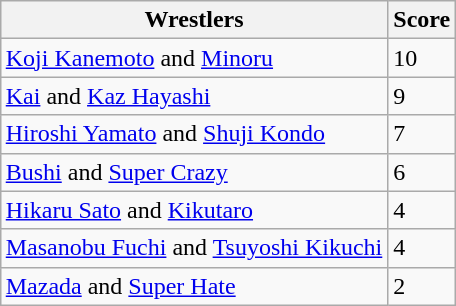<table class="wikitable" style="margin: 1em auto 1em auto">
<tr>
<th>Wrestlers</th>
<th>Score</th>
</tr>
<tr>
<td><a href='#'>Koji Kanemoto</a> and <a href='#'>Minoru</a></td>
<td>10</td>
</tr>
<tr>
<td><a href='#'>Kai</a> and <a href='#'>Kaz Hayashi</a></td>
<td>9</td>
</tr>
<tr>
<td><a href='#'>Hiroshi Yamato</a> and <a href='#'>Shuji Kondo</a></td>
<td>7</td>
</tr>
<tr>
<td><a href='#'>Bushi</a> and <a href='#'>Super Crazy</a></td>
<td>6</td>
</tr>
<tr>
<td><a href='#'>Hikaru Sato</a> and <a href='#'>Kikutaro</a></td>
<td>4</td>
</tr>
<tr>
<td><a href='#'>Masanobu Fuchi</a> and <a href='#'>Tsuyoshi Kikuchi</a></td>
<td>4</td>
</tr>
<tr>
<td><a href='#'>Mazada</a> and <a href='#'>Super Hate</a><br></td>
<td>2</td>
</tr>
</table>
